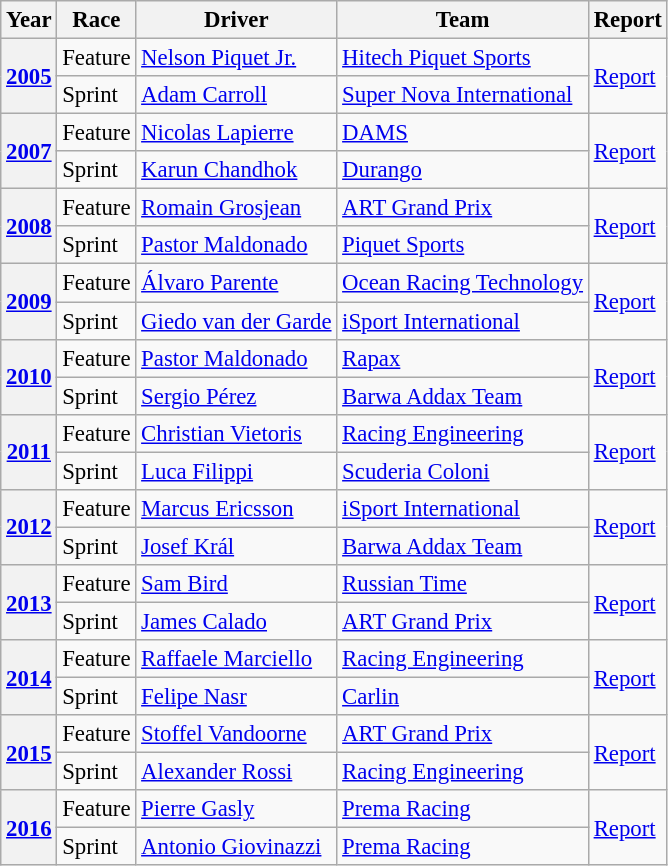<table class="wikitable" style="font-size:95%;">
<tr>
<th>Year</th>
<th>Race</th>
<th>Driver</th>
<th>Team</th>
<th>Report</th>
</tr>
<tr>
<th rowspan=2><a href='#'>2005</a></th>
<td>Feature</td>
<td> <a href='#'>Nelson Piquet Jr.</a></td>
<td><a href='#'>Hitech Piquet Sports</a></td>
<td rowspan=2><a href='#'>Report</a></td>
</tr>
<tr>
<td>Sprint</td>
<td> <a href='#'>Adam Carroll</a></td>
<td><a href='#'>Super Nova International</a></td>
</tr>
<tr>
<th rowspan=2><a href='#'>2007</a></th>
<td>Feature</td>
<td> <a href='#'>Nicolas Lapierre</a></td>
<td><a href='#'>DAMS</a></td>
<td rowspan=2><a href='#'>Report</a></td>
</tr>
<tr>
<td>Sprint</td>
<td> <a href='#'>Karun Chandhok</a></td>
<td><a href='#'>Durango</a></td>
</tr>
<tr>
<th rowspan=2><a href='#'>2008</a></th>
<td>Feature</td>
<td> <a href='#'>Romain Grosjean</a></td>
<td><a href='#'>ART Grand Prix</a></td>
<td rowspan=2><a href='#'>Report</a></td>
</tr>
<tr>
<td>Sprint</td>
<td> <a href='#'>Pastor Maldonado</a></td>
<td><a href='#'>Piquet Sports</a></td>
</tr>
<tr>
<th rowspan=2><a href='#'>2009</a></th>
<td>Feature</td>
<td> <a href='#'>Álvaro Parente</a></td>
<td><a href='#'>Ocean Racing Technology</a></td>
<td rowspan=2><a href='#'>Report</a></td>
</tr>
<tr>
<td>Sprint</td>
<td> <a href='#'>Giedo van der Garde</a></td>
<td><a href='#'>iSport International</a></td>
</tr>
<tr>
<th rowspan=2><a href='#'>2010</a></th>
<td>Feature</td>
<td> <a href='#'>Pastor Maldonado</a></td>
<td><a href='#'>Rapax</a></td>
<td rowspan=2><a href='#'>Report</a></td>
</tr>
<tr>
<td>Sprint</td>
<td> <a href='#'>Sergio Pérez</a></td>
<td><a href='#'>Barwa Addax Team</a></td>
</tr>
<tr>
<th rowspan=2><a href='#'>2011</a></th>
<td>Feature</td>
<td> <a href='#'>Christian Vietoris</a></td>
<td><a href='#'>Racing Engineering</a></td>
<td rowspan=2><a href='#'>Report</a></td>
</tr>
<tr>
<td>Sprint</td>
<td> <a href='#'>Luca Filippi</a></td>
<td><a href='#'>Scuderia Coloni</a></td>
</tr>
<tr>
<th rowspan=2><a href='#'>2012</a></th>
<td>Feature</td>
<td> <a href='#'>Marcus Ericsson</a></td>
<td><a href='#'>iSport International</a></td>
<td rowspan=2><a href='#'>Report</a></td>
</tr>
<tr>
<td>Sprint</td>
<td> <a href='#'>Josef Král</a></td>
<td><a href='#'>Barwa Addax Team</a></td>
</tr>
<tr>
<th rowspan=2><a href='#'>2013</a></th>
<td>Feature</td>
<td> <a href='#'>Sam Bird</a></td>
<td><a href='#'>Russian Time</a></td>
<td rowspan=2><a href='#'>Report</a></td>
</tr>
<tr>
<td>Sprint</td>
<td> <a href='#'>James Calado</a></td>
<td><a href='#'>ART Grand Prix</a></td>
</tr>
<tr>
<th rowspan=2><a href='#'>2014</a></th>
<td>Feature</td>
<td> <a href='#'>Raffaele Marciello</a></td>
<td><a href='#'>Racing Engineering</a></td>
<td rowspan=2><a href='#'>Report</a></td>
</tr>
<tr>
<td>Sprint</td>
<td> <a href='#'>Felipe Nasr</a></td>
<td><a href='#'>Carlin</a></td>
</tr>
<tr>
<th rowspan=2><a href='#'>2015</a></th>
<td>Feature</td>
<td> <a href='#'>Stoffel Vandoorne</a></td>
<td><a href='#'>ART Grand Prix</a></td>
<td rowspan=2><a href='#'>Report</a></td>
</tr>
<tr>
<td>Sprint</td>
<td> <a href='#'>Alexander Rossi</a></td>
<td><a href='#'>Racing Engineering</a></td>
</tr>
<tr>
<th rowspan=2><a href='#'>2016</a></th>
<td>Feature</td>
<td> <a href='#'>Pierre Gasly</a></td>
<td><a href='#'>Prema Racing</a></td>
<td rowspan=2><a href='#'>Report</a></td>
</tr>
<tr>
<td>Sprint</td>
<td> <a href='#'>Antonio Giovinazzi</a></td>
<td><a href='#'>Prema Racing</a></td>
</tr>
</table>
